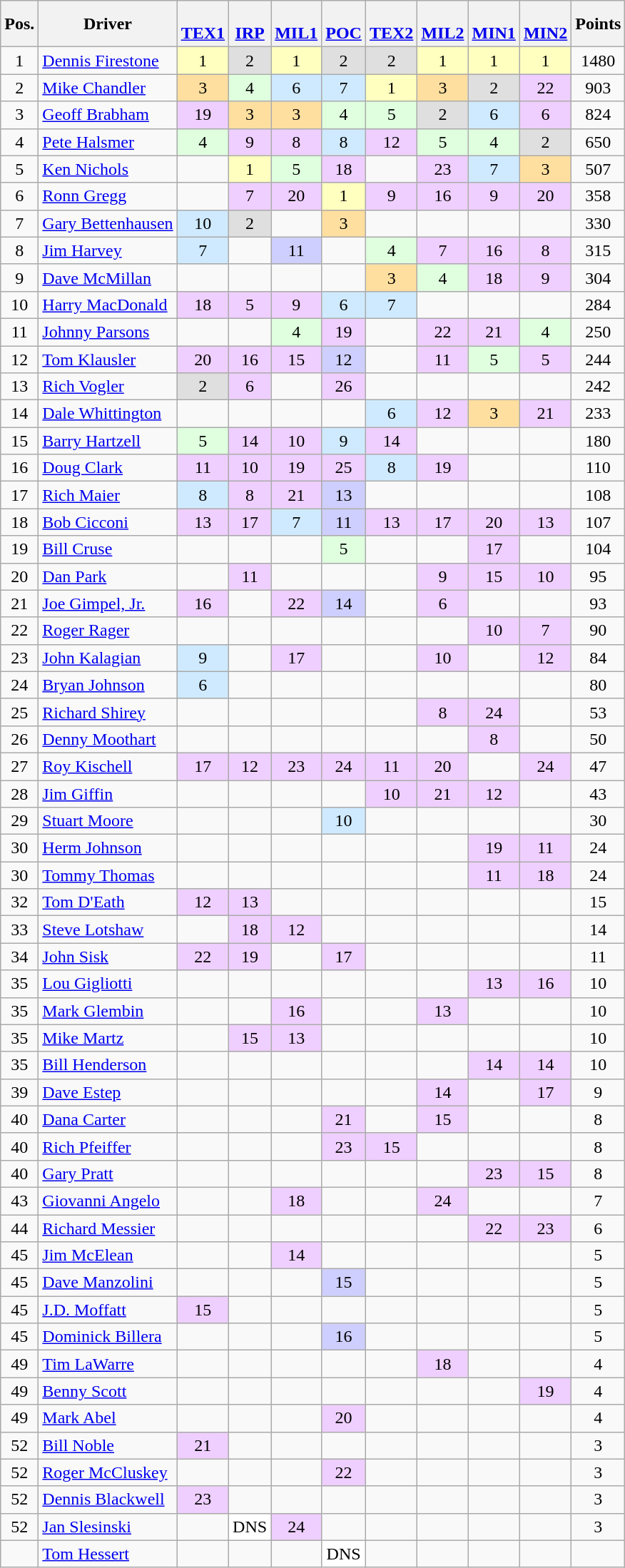<table style="text-align: center" class="wikitable">
<tr>
<th>Pos.</th>
<th>Driver</th>
<th> <br> <a href='#'>TEX1</a></th>
<th> <br> <a href='#'>IRP</a></th>
<th> <br> <a href='#'>MIL1</a></th>
<th> <br> <a href='#'>POC</a></th>
<th> <br> <a href='#'>TEX2</a></th>
<th> <br> <a href='#'>MIL2</a></th>
<th> <br> <a href='#'>MIN1</a></th>
<th> <br> <a href='#'>MIN2</a></th>
<th>Points</th>
</tr>
<tr>
<td>1</td>
<td align=left> <a href='#'>Dennis Firestone</a></td>
<td style="background:#FFFFBF;">1</td>
<td style="background:#DFDFDF;">2</td>
<td style="background:#FFFFBF;">1</td>
<td style="background:#DFDFDF;">2</td>
<td style="background:#DFDFDF;">2</td>
<td style="background:#FFFFBF;">1</td>
<td style="background:#FFFFBF;">1</td>
<td style="background:#FFFFBF;">1</td>
<td>1480</td>
</tr>
<tr>
<td>2</td>
<td align=left> <a href='#'>Mike Chandler</a></td>
<td style="background:#FFDF9F;">3</td>
<td style="background:#DFFFDF;">4</td>
<td style="background:#CFEAFF;">6</td>
<td style="background:#CFEAFF;">7</td>
<td style="background:#FFFFBF;">1</td>
<td style="background:#FFDF9F;">3</td>
<td style="background:#DFDFDF;">2</td>
<td style="background:#EFCFFF;">22</td>
<td>903</td>
</tr>
<tr>
<td>3</td>
<td align=left> <a href='#'>Geoff Brabham</a></td>
<td style="background:#EFCFFF;">19</td>
<td style="background:#FFDF9F;">3</td>
<td style="background:#FFDF9F;">3</td>
<td style="background:#DFFFDF;">4</td>
<td style="background:#DFFFDF;">5</td>
<td style="background:#DFDFDF;">2</td>
<td style="background:#CFEAFF;">6</td>
<td style="background:#EFCFFF;">6</td>
<td>824</td>
</tr>
<tr>
<td>4</td>
<td align=left> <a href='#'>Pete Halsmer</a></td>
<td style="background:#DFFFDF;">4</td>
<td style="background:#EFCFFF;">9</td>
<td style="background:#EFCFFF;">8</td>
<td style="background:#CFEAFF;">8</td>
<td style="background:#EFCFFF;">12</td>
<td style="background:#DFFFDF;">5</td>
<td style="background:#DFFFDF;">4</td>
<td style="background:#DFDFDF;">2</td>
<td>650</td>
</tr>
<tr>
<td>5</td>
<td align=left> <a href='#'>Ken Nichols</a></td>
<td></td>
<td style="background:#FFFFBF;">1</td>
<td style="background:#DFFFDF;">5</td>
<td style="background:#EFCFFF;">18</td>
<td></td>
<td style="background:#EFCFFF;">23</td>
<td style="background:#CFEAFF;">7</td>
<td style="background:#FFDF9F;">3</td>
<td>507</td>
</tr>
<tr>
<td>6</td>
<td align=left> <a href='#'>Ronn Gregg</a></td>
<td></td>
<td style="background:#EFCFFF;">7</td>
<td style="background:#EFCFFF;">20</td>
<td style="background:#FFFFBF;">1</td>
<td style="background:#EFCFFF;">9</td>
<td style="background:#EFCFFF;">16</td>
<td style="background:#EFCFFF;">9</td>
<td style="background:#EFCFFF;">20</td>
<td>358</td>
</tr>
<tr>
<td>7</td>
<td align=left> <a href='#'>Gary Bettenhausen</a></td>
<td style="background:#CFEAFF;">10</td>
<td style="background:#DFDFDF;">2</td>
<td></td>
<td style="background:#FFDF9F;">3</td>
<td></td>
<td></td>
<td></td>
<td></td>
<td>330</td>
</tr>
<tr>
<td>8</td>
<td align=left> <a href='#'>Jim Harvey</a></td>
<td style="background:#CFEAFF;">7</td>
<td></td>
<td style="background:#CFCFFF;">11</td>
<td></td>
<td style="background:#DFFFDF;">4</td>
<td style="background:#EFCFFF;">7</td>
<td style="background:#EFCFFF;">16</td>
<td style="background:#EFCFFF;">8</td>
<td>315</td>
</tr>
<tr>
<td>9</td>
<td align=left> <a href='#'>Dave McMillan</a></td>
<td></td>
<td></td>
<td></td>
<td></td>
<td style="background:#FFDF9F;">3</td>
<td style="background:#DFFFDF;">4</td>
<td style="background:#EFCFFF;">18</td>
<td style="background:#EFCFFF;">9</td>
<td>304</td>
</tr>
<tr>
<td>10</td>
<td align=left> <a href='#'>Harry MacDonald</a></td>
<td style="background:#EFCFFF;">18</td>
<td style="background:#EFCFFF;">5</td>
<td style="background:#EFCFFF;">9</td>
<td style="background:#CFEAFF;">6</td>
<td style="background:#CFEAFF;">7</td>
<td></td>
<td></td>
<td></td>
<td>284</td>
</tr>
<tr>
<td>11</td>
<td align=left> <a href='#'>Johnny Parsons</a></td>
<td></td>
<td></td>
<td style="background:#DFFFDF;">4</td>
<td style="background:#EFCFFF;">19</td>
<td></td>
<td style="background:#EFCFFF;">22</td>
<td style="background:#EFCFFF;">21</td>
<td style="background:#DFFFDF;">4</td>
<td>250</td>
</tr>
<tr>
<td>12</td>
<td align=left> <a href='#'>Tom Klausler</a></td>
<td style="background:#EFCFFF;">20</td>
<td style="background:#EFCFFF;">16</td>
<td style="background:#EFCFFF;">15</td>
<td style="background:#CFCFFF;">12</td>
<td></td>
<td style="background:#EFCFFF;">11</td>
<td style="background:#DFFFDF;">5</td>
<td style="background:#EFCFFF;">5</td>
<td>244</td>
</tr>
<tr>
<td>13</td>
<td align=left> <a href='#'>Rich Vogler</a></td>
<td style="background:#DFDFDF;">2</td>
<td style="background:#EFCFFF;">6</td>
<td></td>
<td style="background:#EFCFFF;">26</td>
<td></td>
<td></td>
<td></td>
<td></td>
<td>242</td>
</tr>
<tr>
<td>14</td>
<td align=left> <a href='#'>Dale Whittington</a></td>
<td></td>
<td></td>
<td></td>
<td></td>
<td style="background:#CFEAFF;">6</td>
<td style="background:#EFCFFF;">12</td>
<td style="background:#FFDF9F;">3</td>
<td style="background:#EFCFFF;">21</td>
<td>233</td>
</tr>
<tr>
<td>15</td>
<td align=left> <a href='#'>Barry Hartzell</a></td>
<td style="background:#DFFFDF;">5</td>
<td style="background:#EFCFFF;">14</td>
<td style="background:#EFCFFF;">10</td>
<td style="background:#CFEAFF;">9</td>
<td style="background:#EFCFFF;">14</td>
<td></td>
<td></td>
<td></td>
<td>180</td>
</tr>
<tr>
<td>16</td>
<td align=left> <a href='#'>Doug Clark</a></td>
<td style="background:#EFCFFF;">11</td>
<td style="background:#EFCFFF;">10</td>
<td style="background:#EFCFFF;">19</td>
<td style="background:#EFCFFF;">25</td>
<td style="background:#CFEAFF;">8</td>
<td style="background:#EFCFFF;">19</td>
<td></td>
<td></td>
<td>110</td>
</tr>
<tr>
<td>17</td>
<td align=left> <a href='#'>Rich Maier</a></td>
<td style="background:#CFEAFF;">8</td>
<td style="background:#EFCFFF;">8</td>
<td style="background:#EFCFFF;">21</td>
<td style="background:#CFCFFF;">13</td>
<td></td>
<td></td>
<td></td>
<td></td>
<td>108</td>
</tr>
<tr>
<td>18</td>
<td align=left> <a href='#'>Bob Cicconi</a></td>
<td style="background:#EFCFFF;">13</td>
<td style="background:#EFCFFF;">17</td>
<td style="background:#CFEAFF;">7</td>
<td style="background:#CFCFFF;">11</td>
<td style="background:#EFCFFF;">13</td>
<td style="background:#EFCFFF;">17</td>
<td style="background:#EFCFFF;">20</td>
<td style="background:#EFCFFF;">13</td>
<td>107</td>
</tr>
<tr>
<td>19</td>
<td align=left> <a href='#'>Bill Cruse</a></td>
<td></td>
<td></td>
<td></td>
<td style="background:#DFFFDF;">5</td>
<td></td>
<td></td>
<td style="background:#EFCFFF;">17</td>
<td></td>
<td>104</td>
</tr>
<tr>
<td>20</td>
<td align=left> <a href='#'>Dan Park</a></td>
<td></td>
<td style="background:#EFCFFF;">11</td>
<td></td>
<td></td>
<td></td>
<td style="background:#EFCFFF;">9</td>
<td style="background:#EFCFFF;">15</td>
<td style="background:#EFCFFF;">10</td>
<td>95</td>
</tr>
<tr>
<td>21</td>
<td align=left> <a href='#'>Joe Gimpel, Jr.</a></td>
<td style="background:#EFCFFF;">16</td>
<td></td>
<td style="background:#EFCFFF;">22</td>
<td style="background:#CFCFFF;">14</td>
<td></td>
<td style="background:#EFCFFF;">6</td>
<td></td>
<td></td>
<td>93</td>
</tr>
<tr>
<td>22</td>
<td align=left> <a href='#'>Roger Rager</a></td>
<td></td>
<td></td>
<td></td>
<td></td>
<td></td>
<td></td>
<td style="background:#EFCFFF;">10</td>
<td style="background:#EFCFFF;">7</td>
<td>90</td>
</tr>
<tr>
<td>23</td>
<td align=left> <a href='#'>John Kalagian</a></td>
<td style="background:#CFEAFF;">9</td>
<td></td>
<td style="background:#EFCFFF;">17</td>
<td></td>
<td></td>
<td style="background:#EFCFFF;">10</td>
<td></td>
<td style="background:#EFCFFF;">12</td>
<td>84</td>
</tr>
<tr>
<td>24</td>
<td align=left> <a href='#'>Bryan Johnson</a></td>
<td style="background:#CFEAFF;">6</td>
<td></td>
<td></td>
<td></td>
<td></td>
<td></td>
<td></td>
<td></td>
<td>80</td>
</tr>
<tr>
<td>25</td>
<td align=left> <a href='#'>Richard Shirey</a></td>
<td></td>
<td></td>
<td></td>
<td></td>
<td></td>
<td style="background:#EFCFFF;">8</td>
<td style="background:#EFCFFF;">24</td>
<td></td>
<td>53</td>
</tr>
<tr>
<td>26</td>
<td align=left> <a href='#'>Denny Moothart</a></td>
<td></td>
<td></td>
<td></td>
<td></td>
<td></td>
<td></td>
<td style="background:#EFCFFF;">8</td>
<td></td>
<td>50</td>
</tr>
<tr>
<td>27</td>
<td align=left> <a href='#'>Roy Kischell</a></td>
<td style="background:#EFCFFF;">17</td>
<td style="background:#EFCFFF;">12</td>
<td style="background:#EFCFFF;">23</td>
<td style="background:#EFCFFF;">24</td>
<td style="background:#EFCFFF;">11</td>
<td style="background:#EFCFFF;">20</td>
<td></td>
<td style="background:#EFCFFF;">24</td>
<td>47</td>
</tr>
<tr>
<td>28</td>
<td align=left> <a href='#'>Jim Giffin</a></td>
<td></td>
<td></td>
<td></td>
<td></td>
<td style="background:#EFCFFF;">10</td>
<td style="background:#EFCFFF;">21</td>
<td style="background:#EFCFFF;">12</td>
<td></td>
<td>43</td>
</tr>
<tr>
<td>29</td>
<td align=left> <a href='#'>Stuart Moore</a></td>
<td></td>
<td></td>
<td></td>
<td style="background:#CFEAFF;">10</td>
<td></td>
<td></td>
<td></td>
<td></td>
<td>30</td>
</tr>
<tr>
<td>30</td>
<td align=left> <a href='#'>Herm Johnson</a></td>
<td></td>
<td></td>
<td></td>
<td></td>
<td></td>
<td></td>
<td style="background:#EFCFFF;">19</td>
<td style="background:#EFCFFF;">11</td>
<td>24</td>
</tr>
<tr>
<td>30</td>
<td align=left> <a href='#'>Tommy Thomas</a></td>
<td></td>
<td></td>
<td></td>
<td></td>
<td></td>
<td></td>
<td style="background:#EFCFFF;">11</td>
<td style="background:#EFCFFF;">18</td>
<td>24</td>
</tr>
<tr>
<td>32</td>
<td align=left> <a href='#'>Tom D'Eath</a></td>
<td style="background:#EFCFFF;">12</td>
<td style="background:#EFCFFF;">13</td>
<td></td>
<td></td>
<td></td>
<td></td>
<td></td>
<td></td>
<td>15</td>
</tr>
<tr>
<td>33</td>
<td align=left> <a href='#'>Steve Lotshaw</a></td>
<td></td>
<td style="background:#EFCFFF;">18</td>
<td style="background:#EFCFFF;">12</td>
<td></td>
<td></td>
<td></td>
<td></td>
<td></td>
<td>14</td>
</tr>
<tr>
<td>34</td>
<td align=left> <a href='#'>John Sisk</a></td>
<td style="background:#EFCFFF;">22</td>
<td style="background:#EFCFFF;">19</td>
<td></td>
<td style="background:#EFCFFF;">17</td>
<td></td>
<td></td>
<td></td>
<td></td>
<td>11</td>
</tr>
<tr>
<td>35</td>
<td align=left> <a href='#'>Lou Gigliotti</a></td>
<td></td>
<td></td>
<td></td>
<td></td>
<td></td>
<td></td>
<td style="background:#EFCFFF;">13</td>
<td style="background:#EFCFFF;">16</td>
<td>10</td>
</tr>
<tr>
<td>35</td>
<td align=left> <a href='#'>Mark Glembin</a></td>
<td></td>
<td></td>
<td style="background:#EFCFFF;">16</td>
<td></td>
<td></td>
<td style="background:#EFCFFF;">13</td>
<td></td>
<td></td>
<td>10</td>
</tr>
<tr>
<td>35</td>
<td align=left> <a href='#'>Mike Martz</a></td>
<td></td>
<td style="background:#EFCFFF;">15</td>
<td style="background:#EFCFFF;">13</td>
<td></td>
<td></td>
<td></td>
<td></td>
<td></td>
<td>10</td>
</tr>
<tr>
<td>35</td>
<td align=left> <a href='#'>Bill Henderson</a></td>
<td></td>
<td></td>
<td></td>
<td></td>
<td></td>
<td></td>
<td style="background:#EFCFFF;">14</td>
<td style="background:#EFCFFF;">14</td>
<td>10</td>
</tr>
<tr>
<td>39</td>
<td align=left> <a href='#'>Dave Estep</a></td>
<td></td>
<td></td>
<td></td>
<td></td>
<td></td>
<td style="background:#EFCFFF;">14</td>
<td></td>
<td style="background:#EFCFFF;">17</td>
<td>9</td>
</tr>
<tr>
<td>40</td>
<td align=left> <a href='#'>Dana Carter</a></td>
<td></td>
<td></td>
<td></td>
<td style="background:#EFCFFF;">21</td>
<td></td>
<td style="background:#EFCFFF;">15</td>
<td></td>
<td></td>
<td>8</td>
</tr>
<tr>
<td>40</td>
<td align=left> <a href='#'>Rich Pfeiffer</a></td>
<td></td>
<td></td>
<td></td>
<td style="background:#EFCFFF;">23</td>
<td style="background:#EFCFFF;">15</td>
<td></td>
<td></td>
<td></td>
<td>8</td>
</tr>
<tr>
<td>40</td>
<td align=left> <a href='#'>Gary Pratt</a></td>
<td></td>
<td></td>
<td></td>
<td></td>
<td></td>
<td></td>
<td style="background:#EFCFFF;">23</td>
<td style="background:#EFCFFF;">15</td>
<td>8</td>
</tr>
<tr>
<td>43</td>
<td align=left> <a href='#'>Giovanni Angelo</a></td>
<td></td>
<td></td>
<td style="background:#EFCFFF;">18</td>
<td></td>
<td></td>
<td style="background:#EFCFFF;">24</td>
<td></td>
<td></td>
<td>7</td>
</tr>
<tr>
<td>44</td>
<td align=left> <a href='#'>Richard Messier</a></td>
<td></td>
<td></td>
<td></td>
<td></td>
<td></td>
<td></td>
<td style="background:#EFCFFF;">22</td>
<td style="background:#EFCFFF;">23</td>
<td>6</td>
</tr>
<tr>
<td>45</td>
<td align=left> <a href='#'>Jim McElean</a></td>
<td></td>
<td></td>
<td style="background:#EFCFFF;">14</td>
<td></td>
<td></td>
<td></td>
<td></td>
<td></td>
<td>5</td>
</tr>
<tr>
<td>45</td>
<td align=left> <a href='#'>Dave Manzolini</a></td>
<td></td>
<td></td>
<td></td>
<td style="background:#CFCFFF;">15</td>
<td></td>
<td></td>
<td></td>
<td></td>
<td>5</td>
</tr>
<tr>
<td>45</td>
<td align=left> <a href='#'>J.D. Moffatt</a></td>
<td style="background:#EFCFFF;">15</td>
<td></td>
<td></td>
<td></td>
<td></td>
<td></td>
<td></td>
<td></td>
<td>5</td>
</tr>
<tr>
<td>45</td>
<td align=left> <a href='#'>Dominick Billera</a></td>
<td></td>
<td></td>
<td></td>
<td style="background:#CFCFFF;">16</td>
<td></td>
<td></td>
<td></td>
<td></td>
<td>5</td>
</tr>
<tr>
<td>49</td>
<td align=left> <a href='#'>Tim LaWarre</a></td>
<td></td>
<td></td>
<td></td>
<td></td>
<td></td>
<td style="background:#EFCFFF;">18</td>
<td></td>
<td></td>
<td>4</td>
</tr>
<tr>
<td>49</td>
<td align=left> <a href='#'>Benny Scott</a></td>
<td></td>
<td></td>
<td></td>
<td></td>
<td></td>
<td></td>
<td></td>
<td style="background:#EFCFFF;">19</td>
<td>4</td>
</tr>
<tr>
<td>49</td>
<td align=left> <a href='#'>Mark Abel</a></td>
<td></td>
<td></td>
<td></td>
<td style="background:#EFCFFF;">20</td>
<td></td>
<td></td>
<td></td>
<td></td>
<td>4</td>
</tr>
<tr>
<td>52</td>
<td align=left> <a href='#'>Bill Noble</a></td>
<td style="background:#EFCFFF;">21</td>
<td></td>
<td></td>
<td></td>
<td></td>
<td></td>
<td></td>
<td></td>
<td>3</td>
</tr>
<tr>
<td>52</td>
<td align=left> <a href='#'>Roger McCluskey</a></td>
<td></td>
<td></td>
<td></td>
<td style="background:#EFCFFF;">22</td>
<td></td>
<td></td>
<td></td>
<td></td>
<td>3</td>
</tr>
<tr>
<td>52</td>
<td align=left> <a href='#'>Dennis Blackwell</a></td>
<td style="background:#EFCFFF;">23</td>
<td></td>
<td></td>
<td></td>
<td></td>
<td></td>
<td></td>
<td></td>
<td>3</td>
</tr>
<tr>
<td>52</td>
<td align=left> <a href='#'>Jan Slesinski</a></td>
<td></td>
<td style="background:#FFFFFF;">DNS</td>
<td style="background:#EFCFFF;">24</td>
<td></td>
<td></td>
<td></td>
<td></td>
<td></td>
<td>3</td>
</tr>
<tr>
<td></td>
<td align=left> <a href='#'>Tom Hessert</a></td>
<td></td>
<td></td>
<td></td>
<td style="background:#FFFFFF;">DNS</td>
<td></td>
<td></td>
<td></td>
<td></td>
<td></td>
</tr>
</table>
